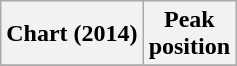<table class="wikitable sortable plainrowheaders">
<tr>
<th>Chart (2014)</th>
<th>Peak<br>position</th>
</tr>
<tr>
</tr>
</table>
